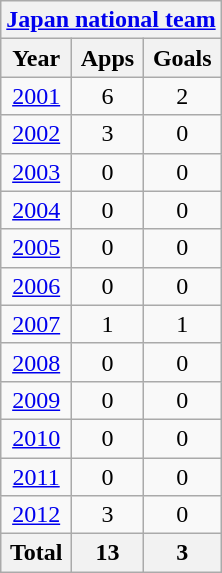<table class="wikitable" style="text-align:center">
<tr>
<th colspan=3><a href='#'>Japan national team</a></th>
</tr>
<tr>
<th>Year</th>
<th>Apps</th>
<th>Goals</th>
</tr>
<tr>
<td><a href='#'>2001</a></td>
<td>6</td>
<td>2</td>
</tr>
<tr>
<td><a href='#'>2002</a></td>
<td>3</td>
<td>0</td>
</tr>
<tr>
<td><a href='#'>2003</a></td>
<td>0</td>
<td>0</td>
</tr>
<tr>
<td><a href='#'>2004</a></td>
<td>0</td>
<td>0</td>
</tr>
<tr>
<td><a href='#'>2005</a></td>
<td>0</td>
<td>0</td>
</tr>
<tr>
<td><a href='#'>2006</a></td>
<td>0</td>
<td>0</td>
</tr>
<tr>
<td><a href='#'>2007</a></td>
<td>1</td>
<td>1</td>
</tr>
<tr>
<td><a href='#'>2008</a></td>
<td>0</td>
<td>0</td>
</tr>
<tr>
<td><a href='#'>2009</a></td>
<td>0</td>
<td>0</td>
</tr>
<tr>
<td><a href='#'>2010</a></td>
<td>0</td>
<td>0</td>
</tr>
<tr>
<td><a href='#'>2011</a></td>
<td>0</td>
<td>0</td>
</tr>
<tr>
<td><a href='#'>2012</a></td>
<td>3</td>
<td>0</td>
</tr>
<tr>
<th>Total</th>
<th>13</th>
<th>3</th>
</tr>
</table>
